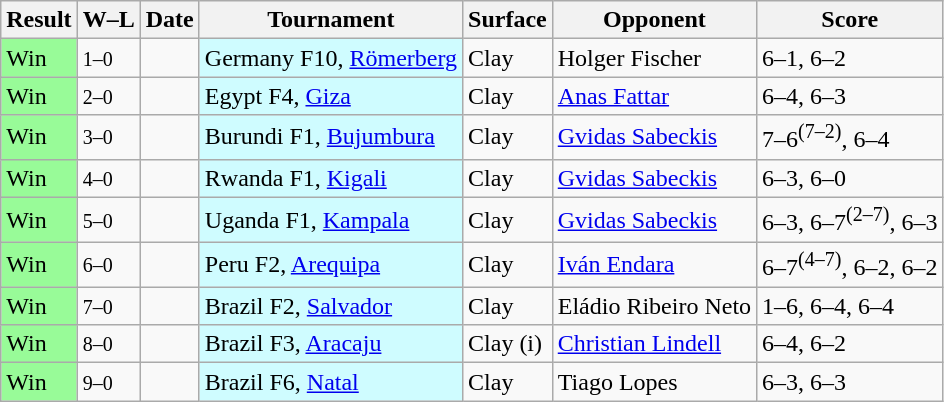<table class="sortable wikitable nowrap">
<tr>
<th>Result</th>
<th class="unsortable">W–L</th>
<th>Date</th>
<th>Tournament</th>
<th>Surface</th>
<th>Opponent</th>
<th class="unsortable">Score</th>
</tr>
<tr>
<td bgcolor=98FB98>Win</td>
<td><small>1–0</small></td>
<td></td>
<td style="background:#cffcff;">Germany F10, <a href='#'>Römerberg</a></td>
<td>Clay</td>
<td> Holger Fischer</td>
<td>6–1, 6–2</td>
</tr>
<tr>
<td bgcolor=98FB98>Win</td>
<td><small>2–0</small></td>
<td></td>
<td style="background:#cffcff;">Egypt F4, <a href='#'>Giza</a></td>
<td>Clay</td>
<td> <a href='#'>Anas Fattar</a></td>
<td>6–4, 6–3</td>
</tr>
<tr>
<td bgcolor=98FB98>Win</td>
<td><small>3–0</small></td>
<td></td>
<td style="background:#cffcff;">Burundi F1, <a href='#'>Bujumbura</a></td>
<td>Clay</td>
<td> <a href='#'>Gvidas Sabeckis</a></td>
<td>7–6<sup>(7–2)</sup>, 6–4</td>
</tr>
<tr>
<td bgcolor=98FB98>Win</td>
<td><small>4–0</small></td>
<td></td>
<td style="background:#cffcff;">Rwanda F1, <a href='#'>Kigali</a></td>
<td>Clay</td>
<td> <a href='#'>Gvidas Sabeckis</a></td>
<td>6–3, 6–0</td>
</tr>
<tr>
<td bgcolor=98FB98>Win</td>
<td><small>5–0</small></td>
<td></td>
<td style="background:#cffcff;">Uganda F1, <a href='#'>Kampala</a></td>
<td>Clay</td>
<td> <a href='#'>Gvidas Sabeckis</a></td>
<td>6–3, 6–7<sup>(2–7)</sup>, 6–3</td>
</tr>
<tr>
<td bgcolor=98FB98>Win</td>
<td><small>6–0</small></td>
<td></td>
<td style="background:#cffcff;">Peru F2, <a href='#'>Arequipa</a></td>
<td>Clay</td>
<td> <a href='#'>Iván Endara</a></td>
<td>6–7<sup>(4–7)</sup>, 6–2, 6–2</td>
</tr>
<tr>
<td bgcolor=98FB98>Win</td>
<td><small>7–0</small></td>
<td></td>
<td style="background:#cffcff;">Brazil F2, <a href='#'>Salvador</a></td>
<td>Clay</td>
<td> Eládio Ribeiro Neto</td>
<td>1–6, 6–4, 6–4</td>
</tr>
<tr>
<td bgcolor=98FB98>Win</td>
<td><small>8–0</small></td>
<td></td>
<td style="background:#cffcff;">Brazil F3, <a href='#'>Aracaju</a></td>
<td>Clay (i)</td>
<td> <a href='#'>Christian Lindell</a></td>
<td>6–4, 6–2</td>
</tr>
<tr>
<td bgcolor=98FB98>Win</td>
<td><small>9–0</small></td>
<td></td>
<td style="background:#cffcff;">Brazil F6, <a href='#'>Natal</a></td>
<td>Clay</td>
<td> Tiago Lopes</td>
<td>6–3, 6–3</td>
</tr>
</table>
